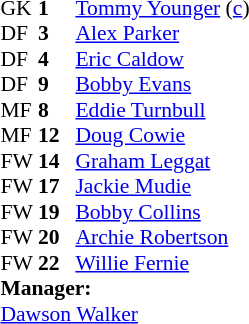<table cellspacing="0" cellpadding="0" style="font-size:90%; margin:0.2em auto;">
<tr>
<th width="25"></th>
<th width="25"></th>
</tr>
<tr>
<td>GK</td>
<td><strong>1</strong></td>
<td><a href='#'>Tommy Younger</a> (<a href='#'>c</a>)</td>
</tr>
<tr>
<td>DF</td>
<td><strong>3</strong></td>
<td><a href='#'>Alex Parker</a></td>
</tr>
<tr>
<td>DF</td>
<td><strong>4</strong></td>
<td><a href='#'>Eric Caldow</a></td>
</tr>
<tr>
<td>DF</td>
<td><strong>9</strong></td>
<td><a href='#'>Bobby Evans</a></td>
</tr>
<tr>
<td>MF</td>
<td><strong>8</strong></td>
<td><a href='#'>Eddie Turnbull</a></td>
</tr>
<tr>
<td>MF</td>
<td><strong>12</strong></td>
<td><a href='#'>Doug Cowie</a></td>
</tr>
<tr>
<td>FW</td>
<td><strong>14</strong></td>
<td><a href='#'>Graham Leggat</a></td>
</tr>
<tr>
<td>FW</td>
<td><strong>17</strong></td>
<td><a href='#'>Jackie Mudie</a></td>
</tr>
<tr>
<td>FW</td>
<td><strong>19</strong></td>
<td><a href='#'>Bobby Collins</a></td>
</tr>
<tr>
<td>FW</td>
<td><strong>20</strong></td>
<td><a href='#'>Archie Robertson</a></td>
</tr>
<tr>
<td>FW</td>
<td><strong>22</strong></td>
<td><a href='#'>Willie Fernie</a></td>
</tr>
<tr>
<td colspan=3><strong>Manager:</strong></td>
</tr>
<tr>
<td colspan=4><a href='#'>Dawson Walker</a></td>
</tr>
</table>
